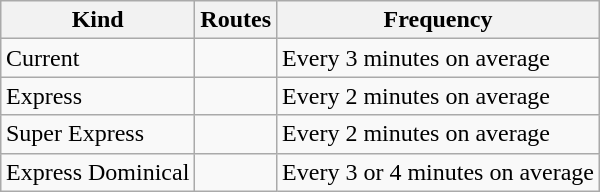<table class="wikitable" style="margin-left: auto; margin-right: auto; border: none;">
<tr>
<th>Kind</th>
<th>Routes</th>
<th>Frequency</th>
</tr>
<tr>
<td>Current</td>
<td>  </td>
<td>Every 3 minutes on average</td>
</tr>
<tr>
<td>Express</td>
<td>  </td>
<td>Every 2 minutes on average</td>
</tr>
<tr>
<td>Super Express</td>
<td></td>
<td>Every 2 minutes on average</td>
</tr>
<tr>
<td>Express Dominical</td>
<td></td>
<td>Every 3 or 4 minutes on average</td>
</tr>
</table>
